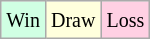<table class="wikitable">
<tr>
<td style="background-color: #d0ffe3;"><small>Win</small></td>
<td style="background-color: #ffffdd;"><small>Draw</small></td>
<td style="background-color: #ffd0e3;"><small>Loss</small></td>
</tr>
</table>
